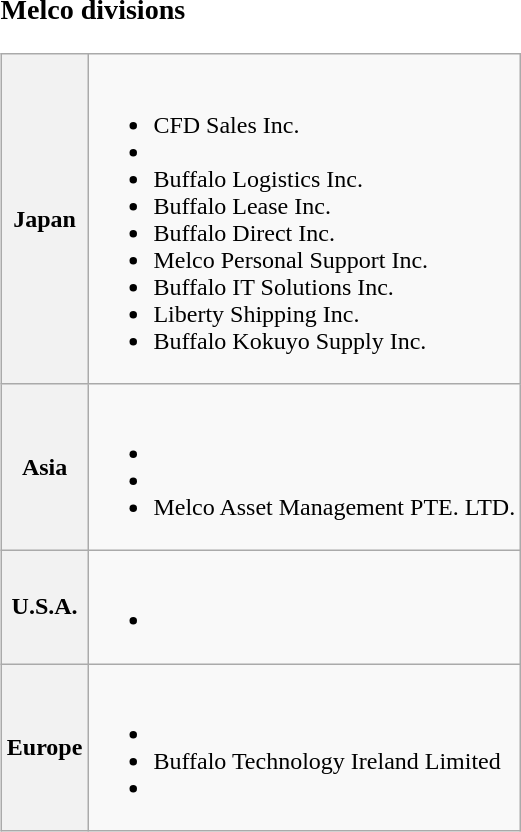<table>
<tr valign=top>
<td><br><h3>Melco divisions</h3><table Class=wikitable>
<tr>
<th>Japan</th>
<td><br><ul><li>CFD Sales Inc.</li><li></li><li>Buffalo Logistics Inc.</li><li>Buffalo Lease Inc.</li><li>Buffalo Direct Inc.</li><li>Melco Personal Support Inc.</li><li>Buffalo IT Solutions Inc.</li><li>Liberty Shipping Inc.</li><li>Buffalo Kokuyo Supply Inc.</li></ul></td>
</tr>
<tr>
<th>Asia</th>
<td><br><ul><li></li><li></li><li>Melco Asset Management PTE. LTD.</li></ul></td>
</tr>
<tr>
<th>U.S.A.</th>
<td><br><ul><li></li></ul></td>
</tr>
<tr>
<th>Europe</th>
<td><br><ul><li></li><li>Buffalo Technology Ireland Limited</li><li></li></ul></td>
</tr>
</table>
</td>
</tr>
</table>
